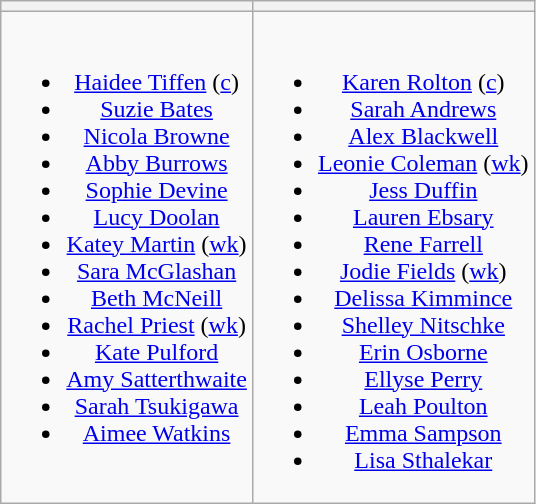<table class="wikitable" style="text-align:center">
<tr>
<th></th>
<th></th>
</tr>
<tr style="vertical-align:top">
<td><br><ul><li><a href='#'>Haidee Tiffen</a> (<a href='#'>c</a>)</li><li><a href='#'>Suzie Bates</a></li><li><a href='#'>Nicola Browne</a></li><li><a href='#'>Abby Burrows</a></li><li><a href='#'>Sophie Devine</a></li><li><a href='#'>Lucy Doolan</a></li><li><a href='#'>Katey Martin</a> (<a href='#'>wk</a>)</li><li><a href='#'>Sara McGlashan</a></li><li><a href='#'>Beth McNeill</a></li><li><a href='#'>Rachel Priest</a> (<a href='#'>wk</a>)</li><li><a href='#'>Kate Pulford</a></li><li><a href='#'>Amy Satterthwaite</a></li><li><a href='#'>Sarah Tsukigawa</a></li><li><a href='#'>Aimee Watkins</a></li></ul></td>
<td><br><ul><li><a href='#'>Karen Rolton</a> (<a href='#'>c</a>)</li><li><a href='#'>Sarah Andrews</a></li><li><a href='#'>Alex Blackwell</a></li><li><a href='#'>Leonie Coleman</a> (<a href='#'>wk</a>)</li><li><a href='#'>Jess Duffin</a></li><li><a href='#'>Lauren Ebsary</a></li><li><a href='#'>Rene Farrell</a></li><li><a href='#'>Jodie Fields</a> (<a href='#'>wk</a>)</li><li><a href='#'>Delissa Kimmince</a></li><li><a href='#'>Shelley Nitschke</a></li><li><a href='#'>Erin Osborne</a></li><li><a href='#'>Ellyse Perry</a></li><li><a href='#'>Leah Poulton</a></li><li><a href='#'>Emma Sampson</a></li><li><a href='#'>Lisa Sthalekar</a></li></ul></td>
</tr>
</table>
